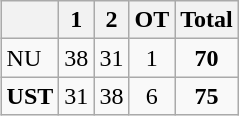<table style=float:right class=wikitable>
<tr align=center>
<th></th>
<th>1</th>
<th>2</th>
<th>OT</th>
<th>Total</th>
</tr>
<tr align=center>
<td align=left>NU</td>
<td>38</td>
<td>31</td>
<td>1</td>
<td><strong>70</strong></td>
</tr>
<tr align=center>
<td align=left><strong>UST</strong></td>
<td>31</td>
<td>38</td>
<td>6</td>
<td><strong>75</strong></td>
</tr>
</table>
